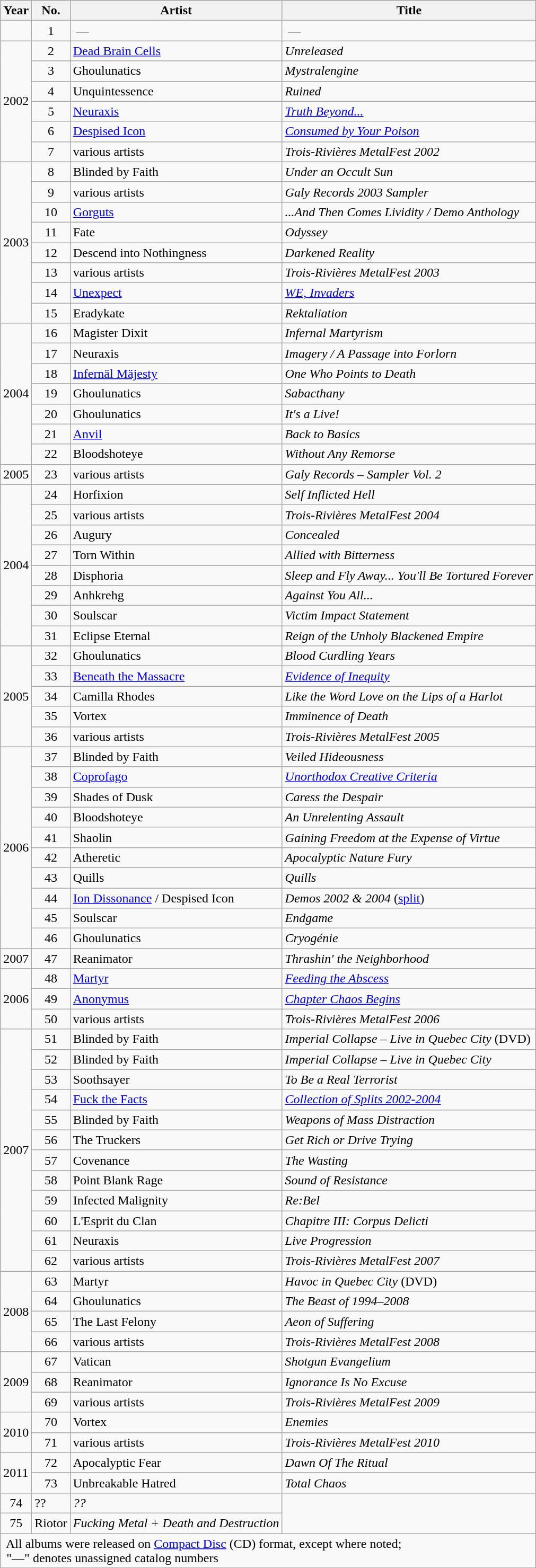<table class="wikitable">
<tr>
<th>Year</th>
<th>No.</th>
<th>Artist</th>
<th>Title</th>
</tr>
<tr>
<td></td>
<td align="center">1</td>
<td> —</td>
<td> —</td>
</tr>
<tr>
<td rowspan="6">2002</td>
<td align="center">2</td>
<td><a href='#'>Dead Brain Cells</a></td>
<td><em>Unreleased</em></td>
</tr>
<tr>
<td align="center">3</td>
<td>Ghoulunatics</td>
<td><em>Mystralengine</em></td>
</tr>
<tr>
<td align="center">4</td>
<td>Unquintessence</td>
<td><em>Ruined</em></td>
</tr>
<tr>
<td align="center">5</td>
<td><a href='#'>Neuraxis</a></td>
<td><em><a href='#'>Truth Beyond...</a></em></td>
</tr>
<tr>
<td align="center">6</td>
<td><a href='#'>Despised Icon</a></td>
<td><em><a href='#'>Consumed by Your Poison</a></em></td>
</tr>
<tr>
<td align="center">7</td>
<td>various artists</td>
<td><em>Trois-Rivières MetalFest 2002</em></td>
</tr>
<tr>
<td rowspan="8">2003</td>
<td align="center">8</td>
<td>Blinded by Faith</td>
<td><em>Under an Occult Sun</em></td>
</tr>
<tr>
<td align="center">9</td>
<td>various artists</td>
<td><em>Galy Records 2003 Sampler</em></td>
</tr>
<tr>
<td align="center">10</td>
<td><a href='#'>Gorguts</a></td>
<td><em>...And Then Comes Lividity / Demo Anthology</em></td>
</tr>
<tr>
<td align="center">11</td>
<td>Fate</td>
<td><em>Odyssey</em></td>
</tr>
<tr>
<td align="center">12</td>
<td>Descend into Nothingness</td>
<td><em>Darkened Reality</em></td>
</tr>
<tr>
<td align="center">13</td>
<td>various artists</td>
<td><em>Trois-Rivières MetalFest 2003</em></td>
</tr>
<tr>
<td align="center">14</td>
<td><a href='#'>Unexpect</a></td>
<td><em><a href='#'>WE, Invaders</a></em></td>
</tr>
<tr>
<td align="center">15</td>
<td>Eradykate</td>
<td><em>Rektaliation</em></td>
</tr>
<tr>
<td rowspan="7">2004</td>
<td align="center">16</td>
<td>Magister Dixit</td>
<td><em>Infernal Martyrism</em></td>
</tr>
<tr>
<td align="center">17</td>
<td>Neuraxis</td>
<td><em>Imagery / A Passage into Forlorn</em></td>
</tr>
<tr>
<td align="center">18</td>
<td><a href='#'>Infernäl Mäjesty</a></td>
<td><em>One Who Points to Death</em></td>
</tr>
<tr>
<td align="center">19</td>
<td>Ghoulunatics</td>
<td><em>Sabacthany</em></td>
</tr>
<tr>
<td align="center">20</td>
<td>Ghoulunatics</td>
<td><em>It's a Live!</em></td>
</tr>
<tr>
<td align="center">21</td>
<td><a href='#'>Anvil</a></td>
<td><em>Back to Basics</em></td>
</tr>
<tr>
<td align="center">22</td>
<td>Bloodshoteye</td>
<td><em>Without Any Remorse</em></td>
</tr>
<tr>
<td>2005</td>
<td align="center">23</td>
<td>various artists</td>
<td><em>Galy Records – Sampler Vol. 2</em></td>
</tr>
<tr>
<td rowspan="8">2004</td>
<td align="center">24</td>
<td>Horfixion</td>
<td><em>Self Inflicted Hell</em></td>
</tr>
<tr>
<td align="center">25</td>
<td>various artists</td>
<td><em>Trois-Rivières MetalFest 2004</em></td>
</tr>
<tr>
<td align="center">26</td>
<td>Augury</td>
<td><em>Concealed</em></td>
</tr>
<tr>
<td align="center">27</td>
<td>Torn Within</td>
<td><em>Allied with Bitterness</em></td>
</tr>
<tr>
<td align="center">28</td>
<td>Disphoria</td>
<td><em>Sleep and Fly Away... You'll Be Tortured Forever</em></td>
</tr>
<tr>
<td align="center">29</td>
<td>Anhkrehg</td>
<td><em>Against You All...</em></td>
</tr>
<tr>
<td align="center">30</td>
<td>Soulscar</td>
<td><em>Victim Impact Statement</em></td>
</tr>
<tr>
<td align="center">31</td>
<td>Eclipse Eternal</td>
<td><em>Reign of the Unholy Blackened Empire</em></td>
</tr>
<tr>
<td rowspan="5">2005</td>
<td align="center">32</td>
<td>Ghoulunatics</td>
<td><em>Blood Curdling Years</em></td>
</tr>
<tr>
<td align="center">33</td>
<td><a href='#'>Beneath the Massacre</a></td>
<td><em><a href='#'>Evidence of Inequity</a></em></td>
</tr>
<tr>
<td align="center">34</td>
<td>Camilla Rhodes</td>
<td><em>Like the Word Love on the Lips of a Harlot</em></td>
</tr>
<tr>
<td align="center">35</td>
<td>Vortex</td>
<td><em>Imminence of Death</em></td>
</tr>
<tr>
<td align="center">36</td>
<td>various artists</td>
<td><em>Trois-Rivières MetalFest 2005</em></td>
</tr>
<tr>
<td rowspan="10">2006</td>
<td align="center">37</td>
<td>Blinded by Faith</td>
<td><em>Veiled Hideousness</em></td>
</tr>
<tr>
<td align="center">38</td>
<td><a href='#'>Coprofago</a></td>
<td><em><a href='#'>Unorthodox Creative Criteria</a></em></td>
</tr>
<tr>
<td align="center">39</td>
<td>Shades of Dusk</td>
<td><em>Caress the Despair</em></td>
</tr>
<tr>
<td align="center">40</td>
<td>Bloodshoteye</td>
<td><em>An Unrelenting Assault</em></td>
</tr>
<tr>
<td align="center">41</td>
<td>Shaolin</td>
<td><em>Gaining Freedom at the Expense of Virtue</em></td>
</tr>
<tr>
<td align="center">42</td>
<td>Atheretic</td>
<td><em>Apocalyptic Nature Fury</em></td>
</tr>
<tr>
<td align="center">43</td>
<td>Quills</td>
<td><em>Quills</em></td>
</tr>
<tr>
<td align="center">44</td>
<td><a href='#'>Ion Dissonance</a> / Despised Icon</td>
<td><em>Demos 2002 & 2004</em> (<a href='#'>split</a>)</td>
</tr>
<tr>
<td align="center">45</td>
<td>Soulscar</td>
<td><em>Endgame</em></td>
</tr>
<tr>
<td align="center">46</td>
<td>Ghoulunatics</td>
<td><em>Cryogénie</em></td>
</tr>
<tr>
<td>2007</td>
<td align="center">47</td>
<td>Reanimator</td>
<td><em>Thrashin' the Neighborhood</em></td>
</tr>
<tr>
<td rowspan="3">2006</td>
<td align="center">48</td>
<td><a href='#'>Martyr</a></td>
<td><em><a href='#'>Feeding the Abscess</a></em></td>
</tr>
<tr>
<td align="center">49</td>
<td><a href='#'>Anonymus</a></td>
<td><em><a href='#'>Chapter Chaos Begins</a></em></td>
</tr>
<tr>
<td align="center">50</td>
<td>various artists</td>
<td><em>Trois-Rivières MetalFest 2006</em></td>
</tr>
<tr>
<td rowspan="12">2007</td>
<td align="center">51</td>
<td>Blinded by Faith</td>
<td><em>Imperial Collapse – Live in Quebec City</em> (DVD)</td>
</tr>
<tr>
<td align="center">52</td>
<td>Blinded by Faith</td>
<td><em>Imperial Collapse – Live in Quebec City</em></td>
</tr>
<tr>
<td align="center">53</td>
<td>Soothsayer</td>
<td><em>To Be a Real Terrorist</em></td>
</tr>
<tr>
<td align="center">54</td>
<td><a href='#'>Fuck the Facts</a></td>
<td><em><a href='#'>Collection of Splits 2002-2004</a></em></td>
</tr>
<tr>
<td align="center">55</td>
<td>Blinded by Faith</td>
<td><em>Weapons of Mass Distraction</em></td>
</tr>
<tr>
<td align="center">56</td>
<td>The Truckers</td>
<td><em>Get Rich or Drive Trying</em></td>
</tr>
<tr>
<td align="center">57</td>
<td>Covenance</td>
<td><em>The Wasting</em></td>
</tr>
<tr>
<td align="center">58</td>
<td>Point Blank Rage</td>
<td><em>Sound of Resistance</em></td>
</tr>
<tr>
<td align="center">59</td>
<td>Infected Malignity</td>
<td><em>Re:Bel</em></td>
</tr>
<tr>
<td align="center">60</td>
<td>L'Esprit du Clan</td>
<td><em>Chapitre III: Corpus Delicti</em></td>
</tr>
<tr>
<td align="center">61</td>
<td>Neuraxis</td>
<td><em>Live Progression</em></td>
</tr>
<tr>
<td align="center">62</td>
<td>various artists</td>
<td><em>Trois-Rivières MetalFest 2007</em></td>
</tr>
<tr>
<td rowspan="4">2008</td>
<td align="center">63</td>
<td>Martyr</td>
<td><em>Havoc in Quebec City</em> (DVD)</td>
</tr>
<tr>
<td align="center">64</td>
<td>Ghoulunatics</td>
<td><em>The Beast of 1994–2008</em></td>
</tr>
<tr>
<td align="center">65</td>
<td>The Last Felony</td>
<td><em>Aeon of Suffering</em></td>
</tr>
<tr>
<td align="center">66</td>
<td>various artists</td>
<td><em>Trois-Rivières MetalFest 2008</em></td>
</tr>
<tr>
<td rowspan="3">2009</td>
<td align="center">67</td>
<td>Vatican</td>
<td><em>Shotgun Evangelium</em></td>
</tr>
<tr>
<td align="center">68</td>
<td>Reanimator</td>
<td><em>Ignorance Is No Excuse</em></td>
</tr>
<tr>
<td align="center">69</td>
<td>various artists</td>
<td><em>Trois-Rivières MetalFest 2009</em></td>
</tr>
<tr>
<td rowspan="2">2010</td>
<td align="center">70</td>
<td>Vortex</td>
<td><em>Enemies</em></td>
</tr>
<tr>
<td align="center">71</td>
<td>various artists</td>
<td><em>Trois-Rivières MetalFest 2010</em></td>
</tr>
<tr>
<td rowspan="2">2011</td>
<td align="center">72</td>
<td>Apocalyptic Fear</td>
<td><em>Dawn Of The Ritual</em></td>
</tr>
<tr>
<td align="center">73</td>
<td>Unbreakable Hatred</td>
<td><em>Total Chaos</em></td>
</tr>
<tr>
<td align="center">74</td>
<td>??</td>
<td><em>??</em></td>
</tr>
<tr>
<td align="center">75</td>
<td>Riotor</td>
<td><em>Fucking Metal + Death and Destruction</em></td>
</tr>
<tr>
<td colspan="4"> All albums were released on <a href='#'>Compact Disc</a> (CD) format, except where noted;<br> "—" denotes unassigned catalog numbers</td>
</tr>
</table>
